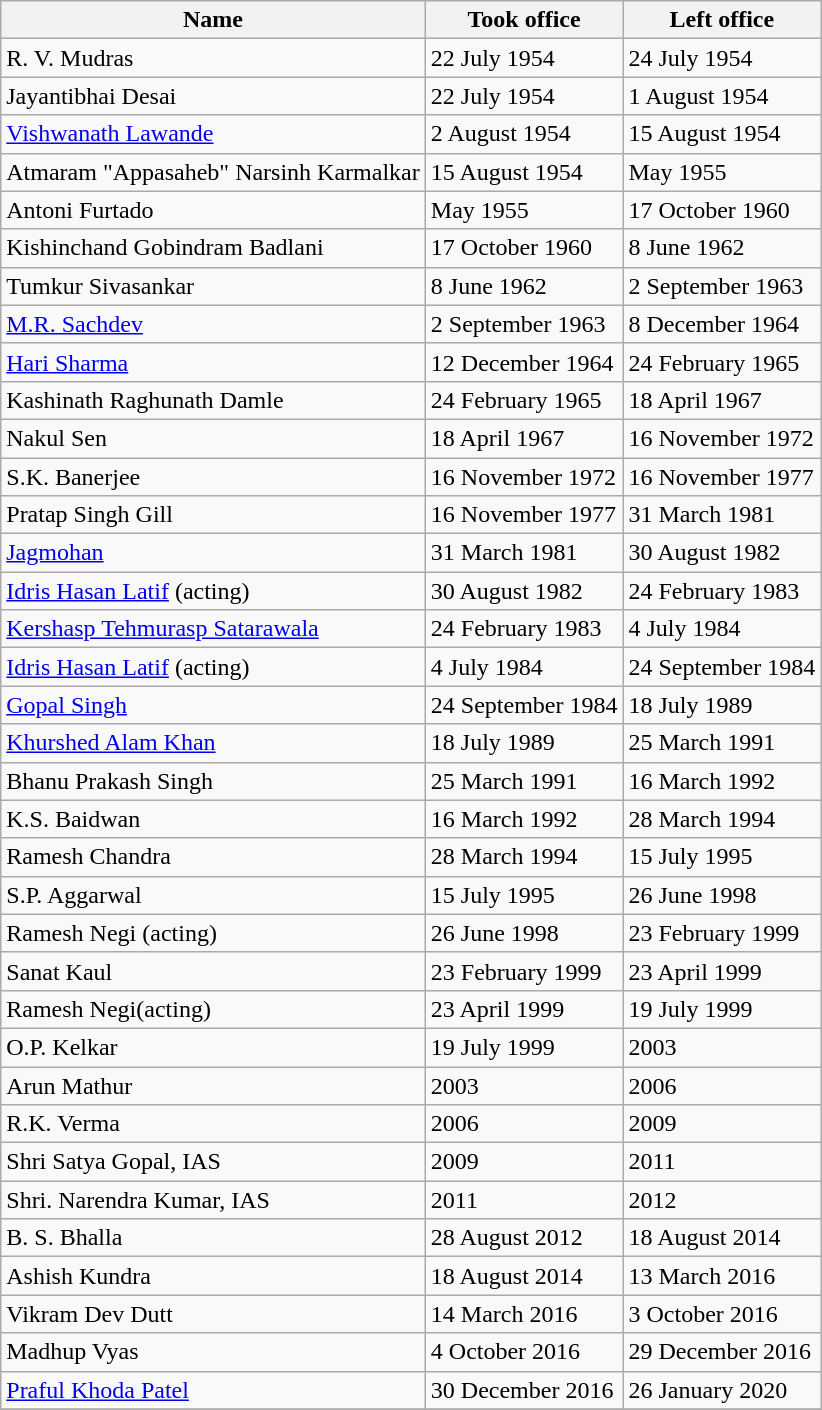<table class="wikitable sortable">
<tr>
<th>Name</th>
<th>Took office</th>
<th>Left office</th>
</tr>
<tr>
<td>R. V. Mudras</td>
<td>22 July 1954</td>
<td>24 July 1954</td>
</tr>
<tr>
<td>Jayantibhai Desai</td>
<td>22 July 1954</td>
<td>1 August 1954</td>
</tr>
<tr>
<td><a href='#'>Vishwanath Lawande</a></td>
<td>2 August 1954</td>
<td>15 August 1954</td>
</tr>
<tr>
<td>Atmaram "Appasaheb" Narsinh Karmalkar</td>
<td>15 August 1954</td>
<td>May 1955</td>
</tr>
<tr>
<td>Antoni Furtado</td>
<td>May 1955</td>
<td>17 October 1960</td>
</tr>
<tr>
<td>Kishinchand Gobindram Badlani</td>
<td>17 October 1960</td>
<td>8 June 1962</td>
</tr>
<tr>
<td>Tumkur Sivasankar</td>
<td>8 June 1962</td>
<td>2 September 1963</td>
</tr>
<tr>
<td><a href='#'>M.R. Sachdev</a></td>
<td>2 September 1963</td>
<td>8 December 1964</td>
</tr>
<tr>
<td><a href='#'>Hari Sharma</a></td>
<td>12 December 1964</td>
<td>24 February 1965</td>
</tr>
<tr>
<td>Kashinath Raghunath Damle</td>
<td>24 February 1965</td>
<td>18 April 1967</td>
</tr>
<tr>
<td>Nakul Sen</td>
<td>18 April 1967</td>
<td>16 November 1972</td>
</tr>
<tr>
<td>S.K. Banerjee</td>
<td>16 November 1972</td>
<td>16 November 1977</td>
</tr>
<tr>
<td>Pratap Singh Gill</td>
<td>16 November 1977</td>
<td>31 March 1981</td>
</tr>
<tr>
<td><a href='#'>Jagmohan</a></td>
<td>31 March 1981</td>
<td>30 August 1982</td>
</tr>
<tr>
<td><a href='#'>Idris Hasan Latif</a> (acting)</td>
<td>30 August 1982</td>
<td>24 February 1983</td>
</tr>
<tr>
<td><a href='#'>Kershasp Tehmurasp Satarawala</a></td>
<td>24 February 1983</td>
<td>4 July 1984</td>
</tr>
<tr>
<td><a href='#'>Idris Hasan Latif</a> (acting)</td>
<td>4 July 1984</td>
<td>24 September 1984</td>
</tr>
<tr>
<td><a href='#'>Gopal Singh</a></td>
<td>24 September 1984</td>
<td>18 July 1989</td>
</tr>
<tr>
<td><a href='#'>Khurshed Alam Khan</a></td>
<td>18 July 1989</td>
<td>25 March 1991</td>
</tr>
<tr>
<td>Bhanu Prakash Singh</td>
<td>25 March 1991</td>
<td>16 March 1992</td>
</tr>
<tr>
<td>K.S. Baidwan</td>
<td>16 March 1992</td>
<td>28 March 1994</td>
</tr>
<tr>
<td>Ramesh Chandra</td>
<td>28 March 1994</td>
<td>15 July 1995</td>
</tr>
<tr>
<td>S.P. Aggarwal</td>
<td>15 July 1995</td>
<td>26 June 1998</td>
</tr>
<tr>
<td>Ramesh Negi (acting)</td>
<td>26 June 1998</td>
<td>23 February 1999</td>
</tr>
<tr>
<td>Sanat Kaul</td>
<td>23 February 1999</td>
<td>23 April 1999</td>
</tr>
<tr>
<td>Ramesh Negi(acting)</td>
<td>23 April 1999</td>
<td>19 July 1999</td>
</tr>
<tr>
<td>O.P. Kelkar</td>
<td>19 July 1999</td>
<td>2003</td>
</tr>
<tr>
<td>Arun Mathur</td>
<td>2003</td>
<td>2006</td>
</tr>
<tr>
<td>R.K. Verma</td>
<td>2006</td>
<td>2009</td>
</tr>
<tr>
<td>Shri Satya Gopal, IAS</td>
<td>2009</td>
<td>2011</td>
</tr>
<tr>
<td>Shri. Narendra Kumar, IAS</td>
<td>2011</td>
<td>2012</td>
</tr>
<tr>
<td>B. S. Bhalla</td>
<td>28 August 2012</td>
<td>18 August 2014</td>
</tr>
<tr>
<td>Ashish Kundra</td>
<td>18 August 2014</td>
<td>13 March 2016</td>
</tr>
<tr>
<td>Vikram Dev Dutt</td>
<td>14 March 2016</td>
<td>3 October 2016</td>
</tr>
<tr>
<td>Madhup Vyas</td>
<td>4 October 2016</td>
<td>29 December 2016</td>
</tr>
<tr>
<td><a href='#'>Praful Khoda Patel</a></td>
<td>30 December 2016</td>
<td>26 January 2020</td>
</tr>
<tr>
</tr>
</table>
